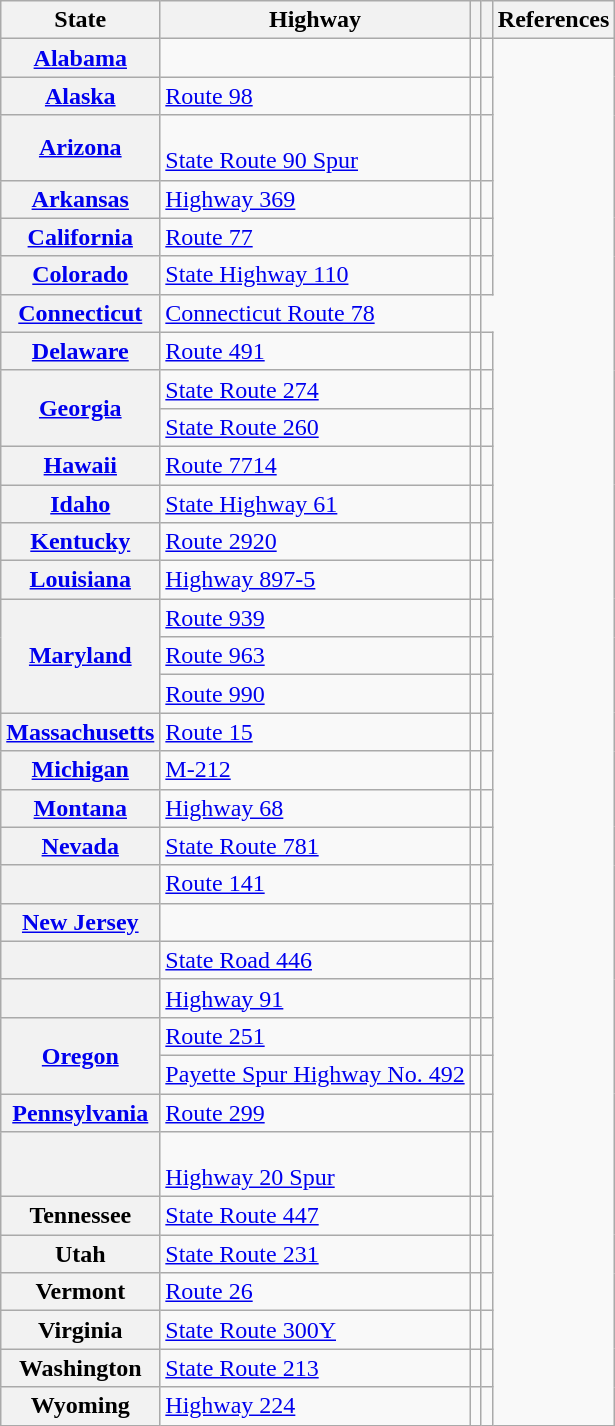<table class="wikitable sortable plainrowheaders">
<tr>
<th scope="col">State</th>
<th scope="col" class="unsortable">Highway</th>
<th scope="col"></th>
<th scope="col" class="unsortable"></th>
<th scope="col" class="unsortable">References</th>
</tr>
<tr>
<th scope="row"><a href='#'>Alabama</a></th>
<td></td>
<td></td>
<td></td>
</tr>
<tr>
<th scope="row"><a href='#'>Alaska</a></th>
<td> <a href='#'>Route 98</a></td>
<td></td>
<td></td>
</tr>
<tr>
<th scope="row"><a href='#'>Arizona</a></th>
<td><span><br></span> <a href='#'>State Route 90 Spur</a></td>
<td></td>
<td></td>
</tr>
<tr>
<th scope="row"><a href='#'>Arkansas</a></th>
<td> <a href='#'>Highway 369</a></td>
<td></td>
<td></td>
</tr>
<tr>
<th scope="row"><a href='#'>California</a></th>
<td> <a href='#'>Route 77</a></td>
<td></td>
<td></td>
</tr>
<tr>
<th scope="row"><a href='#'>Colorado</a></th>
<td> <a href='#'>State Highway 110</a></td>
<td></td>
<td></td>
</tr>
<tr>
<th scope="row"><a href='#'>Connecticut</a></th>
<td> <a href='#'>Connecticut Route 78</a></td>
<td></td>
</tr>
<tr>
<th scope="row"><a href='#'>Delaware</a></th>
<td> <a href='#'>Route 491</a></td>
<td></td>
<td></td>
</tr>
<tr>
<th scope="row" rowspan=2><a href='#'>Georgia</a></th>
<td> <a href='#'>State Route 274</a></td>
<td></td>
<td></td>
</tr>
<tr>
<td> <a href='#'>State Route 260</a></td>
<td></td>
<td></td>
</tr>
<tr>
<th scope="row"><a href='#'>Hawaii</a></th>
<td> <a href='#'>Route 7714</a></td>
<td></td>
<td></td>
</tr>
<tr>
<th scope="row"><a href='#'>Idaho</a></th>
<td> <a href='#'>State Highway 61</a></td>
<td></td>
<td></td>
</tr>
<tr>
<th scope="row"><a href='#'>Kentucky</a></th>
<td> <a href='#'>Route 2920</a></td>
<td></td>
<td></td>
</tr>
<tr>
<th scope="row"><a href='#'>Louisiana</a></th>
<td> <a href='#'>Highway 897-5</a></td>
<td></td>
<td></td>
</tr>
<tr>
<th scope="row" rowspan=3><a href='#'>Maryland</a></th>
<td> <a href='#'>Route 939</a></td>
<td></td>
<td></td>
</tr>
<tr>
<td> <a href='#'>Route 963</a></td>
<td></td>
<td></td>
</tr>
<tr>
<td> <a href='#'>Route 990</a></td>
<td></td>
<td></td>
</tr>
<tr>
<th scope="row"><a href='#'>Massachusetts</a></th>
<td> <a href='#'>Route 15</a></td>
<td></td>
<td></td>
</tr>
<tr>
<th scope="row"><a href='#'>Michigan</a></th>
<td> <a href='#'>M-212</a></td>
<td></td>
<td></td>
</tr>
<tr>
<th scope="row"><a href='#'>Montana</a></th>
<td> <a href='#'>Highway 68</a></td>
<td></td>
<td></td>
</tr>
<tr>
<th scope="row"><a href='#'>Nevada</a></th>
<td> <a href='#'>State Route 781</a></td>
<td></td>
<td></td>
</tr>
<tr>
<th scope="row"></th>
<td> <a href='#'>Route 141</a></td>
<td></td>
<td></td>
</tr>
<tr>
<th scope="row"><a href='#'>New Jersey</a></th>
<td></td>
<td></td>
<td></td>
</tr>
<tr>
<th scope="row"></th>
<td> <a href='#'>State Road 446</a></td>
<td></td>
<td></td>
</tr>
<tr>
<th scope="row"></th>
<td> <a href='#'>Highway 91</a></td>
<td></td>
<td></td>
</tr>
<tr Ohio state route 633 .5 miles long>
<th scope="row" rowspan=2><a href='#'>Oregon</a></th>
<td> <a href='#'>Route 251</a></td>
<td></td>
<td></td>
</tr>
<tr>
<td><a href='#'>Payette Spur Highway No. 492</a></td>
<td></td>
<td></td>
</tr>
<tr>
<th scope="row"><a href='#'>Pennsylvania</a></th>
<td> <a href='#'>Route 299</a></td>
<td></td>
<td></td>
</tr>
<tr>
<th scope="row"></th>
<td><span><br></span> <a href='#'>Highway 20 Spur</a></td>
<td></td>
<td></td>
</tr>
<tr>
<th scope="row">Tennessee</th>
<td> <a href='#'>State Route 447</a></td>
<td></td>
<td></td>
</tr>
<tr>
<th scope="row">Utah</th>
<td> <a href='#'>State Route 231</a></td>
<td></td>
<td></td>
</tr>
<tr>
<th scope="row">Vermont</th>
<td> <a href='#'>Route 26</a></td>
<td></td>
<td></td>
</tr>
<tr>
<th scope="row">Virginia</th>
<td><a href='#'>State Route 300Y</a></td>
<td></td>
<td></td>
</tr>
<tr>
<th scope="row">Washington</th>
<td> <a href='#'>State Route 213</a></td>
<td></td>
<td></td>
</tr>
<tr>
<th scope="row">Wyoming</th>
<td> <a href='#'>Highway 224</a></td>
<td></td>
<td></td>
</tr>
</table>
